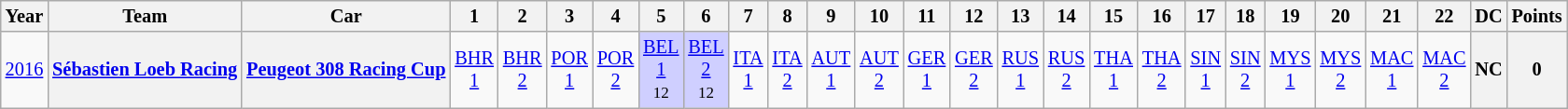<table class="wikitable" style="text-align:center; font-size:85%">
<tr>
<th>Year</th>
<th>Team</th>
<th>Car</th>
<th>1</th>
<th>2</th>
<th>3</th>
<th>4</th>
<th>5</th>
<th>6</th>
<th>7</th>
<th>8</th>
<th>9</th>
<th>10</th>
<th>11</th>
<th>12</th>
<th>13</th>
<th>14</th>
<th>15</th>
<th>16</th>
<th>17</th>
<th>18</th>
<th>19</th>
<th>20</th>
<th>21</th>
<th>22</th>
<th>DC</th>
<th>Points</th>
</tr>
<tr>
<td><a href='#'>2016</a></td>
<th><a href='#'>Sébastien Loeb Racing</a></th>
<th><a href='#'>Peugeot 308 Racing Cup</a></th>
<td><a href='#'>BHR<br>1</a></td>
<td><a href='#'>BHR<br>2</a></td>
<td><a href='#'>POR<br>1</a></td>
<td><a href='#'>POR<br>2</a></td>
<td style="background:#CFCFFF;"><a href='#'>BEL<br>1</a><br><small>12</small></td>
<td style="background:#CFCFFF;"><a href='#'>BEL<br>2</a><br><small>12</small></td>
<td><a href='#'>ITA<br>1</a></td>
<td><a href='#'>ITA<br>2</a></td>
<td><a href='#'>AUT<br>1</a></td>
<td><a href='#'>AUT<br>2</a></td>
<td><a href='#'>GER<br>1</a></td>
<td><a href='#'>GER<br>2</a></td>
<td><a href='#'>RUS<br>1</a></td>
<td><a href='#'>RUS<br>2</a></td>
<td><a href='#'>THA<br>1</a></td>
<td><a href='#'>THA<br>2</a></td>
<td><a href='#'>SIN<br>1</a></td>
<td><a href='#'>SIN<br>2</a></td>
<td><a href='#'>MYS<br>1</a></td>
<td><a href='#'>MYS<br>2</a></td>
<td><a href='#'>MAC<br>1</a></td>
<td><a href='#'>MAC<br>2</a></td>
<th>NC</th>
<th>0</th>
</tr>
</table>
